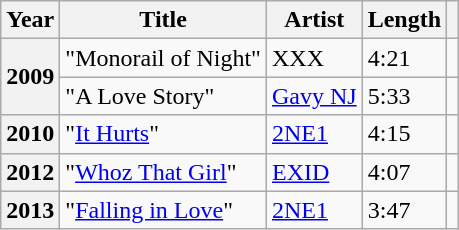<table class="wikitable sortable plainrowheaders">
<tr>
<th>Year</th>
<th>Title</th>
<th>Artist</th>
<th>Length</th>
<th scope="col" class="unsortable"></th>
</tr>
<tr>
<th scope="row" rowspan="2">2009</th>
<td>"Monorail of Night" </td>
<td>XXX</td>
<td>4:21</td>
<td style="text-align:center;"></td>
</tr>
<tr>
<td>"A Love Story" </td>
<td><a href='#'>Gavy NJ</a></td>
<td>5:33</td>
<td></td>
</tr>
<tr>
<th scope="row">2010</th>
<td>"<a href='#'>It Hurts</a>" </td>
<td><a href='#'>2NE1</a></td>
<td>4:15</td>
<td style="text-align:center;"></td>
</tr>
<tr>
<th scope="row">2012</th>
<td>"<a href='#'>Whoz That Girl</a>"</td>
<td><a href='#'>EXID</a></td>
<td>4:07</td>
<td style="text-align:center;"></td>
</tr>
<tr>
<th scope="row">2013</th>
<td>"<a href='#'>Falling in Love</a>"</td>
<td><a href='#'>2NE1</a></td>
<td>3:47</td>
<td style="text-align:center;"></td>
</tr>
</table>
